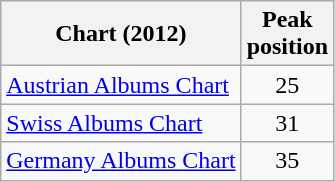<table class="wikitable sortable">
<tr>
<th scope="col">Chart (2012)</th>
<th scope="col">Peak<br>position</th>
</tr>
<tr>
<td><a href='#'>Austrian Albums Chart</a></td>
<td style="text-align:center;">25</td>
</tr>
<tr>
<td><a href='#'>Swiss Albums Chart</a></td>
<td style="text-align:center;">31</td>
</tr>
<tr>
<td><a href='#'>Germany Albums Chart</a></td>
<td style="text-align:center;">35</td>
</tr>
</table>
